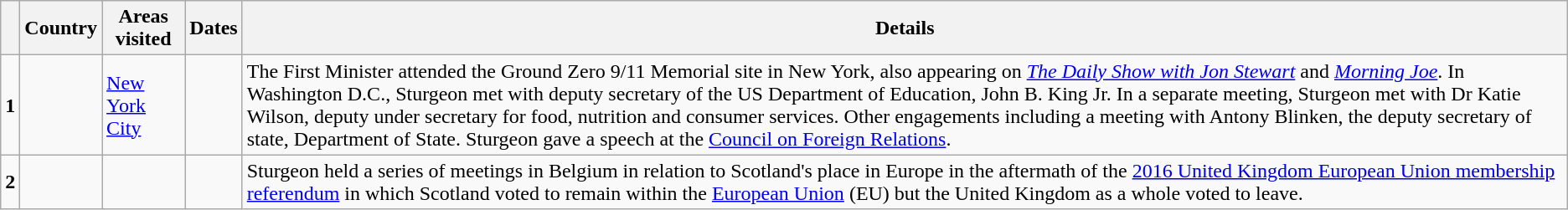<table class="wikitable sortable">
<tr>
<th></th>
<th>Country</th>
<th>Areas visited</th>
<th>Dates</th>
<th class="unsortable">Details</th>
</tr>
<tr>
<td rowspan=1><strong>1</strong></td>
<td></td>
<td><a href='#'>New York City</a></td>
<td></td>
<td>The First Minister attended the Ground Zero 9/11 Memorial site in New York, also appearing on <em><a href='#'>The Daily Show with Jon Stewart</a></em> and <em><a href='#'>Morning Joe</a></em>. In Washington D.C., Sturgeon met with deputy secretary of the US Department of Education, John B. King Jr. In a separate meeting, Sturgeon met with Dr Katie Wilson, deputy under secretary for food, nutrition and consumer services. Other engagements including a meeting with Antony Blinken, the deputy secretary of state, Department of State. Sturgeon gave a speech at the <a href='#'>Council on Foreign Relations</a>.</td>
</tr>
<tr>
<td rowspan=1><strong>2</strong></td>
<td></td>
<td></td>
<td></td>
<td>Sturgeon held a series of meetings in Belgium in relation to Scotland's place in Europe in the aftermath of the <a href='#'>2016 United Kingdom European Union membership referendum</a> in which Scotland voted to remain within the <a href='#'>European Union</a> (EU) but the United Kingdom as a whole voted to leave.</td>
</tr>
</table>
